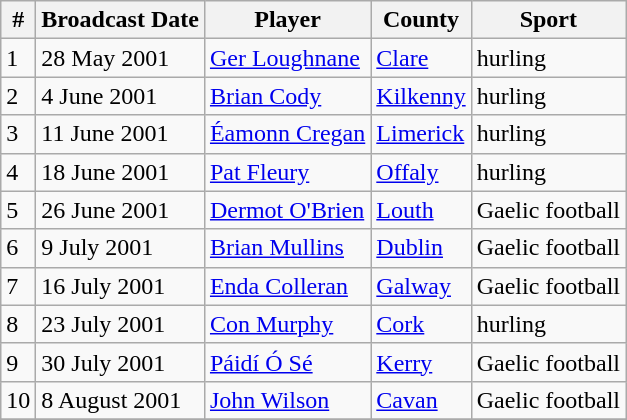<table class="wikitable">
<tr>
<th>#</th>
<th>Broadcast Date</th>
<th>Player</th>
<th>County</th>
<th>Sport</th>
</tr>
<tr>
<td>1</td>
<td>28 May 2001</td>
<td><a href='#'>Ger Loughnane</a></td>
<td><a href='#'>Clare</a></td>
<td>hurling</td>
</tr>
<tr>
<td>2</td>
<td>4 June 2001</td>
<td><a href='#'>Brian Cody</a></td>
<td><a href='#'>Kilkenny</a></td>
<td>hurling</td>
</tr>
<tr>
<td>3</td>
<td>11 June 2001</td>
<td><a href='#'>Éamonn Cregan</a></td>
<td><a href='#'>Limerick</a></td>
<td>hurling</td>
</tr>
<tr>
<td>4</td>
<td>18 June 2001</td>
<td><a href='#'>Pat Fleury</a></td>
<td><a href='#'>Offaly</a></td>
<td>hurling</td>
</tr>
<tr>
<td>5</td>
<td>26 June 2001</td>
<td><a href='#'>Dermot O'Brien</a></td>
<td><a href='#'>Louth</a></td>
<td>Gaelic football</td>
</tr>
<tr>
<td>6</td>
<td>9 July 2001</td>
<td><a href='#'>Brian Mullins</a></td>
<td><a href='#'>Dublin</a></td>
<td>Gaelic football</td>
</tr>
<tr>
<td>7</td>
<td>16 July 2001</td>
<td><a href='#'>Enda Colleran</a></td>
<td><a href='#'>Galway</a></td>
<td>Gaelic football</td>
</tr>
<tr>
<td>8</td>
<td>23 July 2001</td>
<td><a href='#'>Con Murphy</a></td>
<td><a href='#'>Cork</a></td>
<td>hurling</td>
</tr>
<tr>
<td>9</td>
<td>30 July 2001</td>
<td><a href='#'>Páidí Ó Sé</a></td>
<td><a href='#'>Kerry</a></td>
<td>Gaelic football</td>
</tr>
<tr>
<td>10</td>
<td>8 August 2001</td>
<td><a href='#'>John Wilson</a></td>
<td><a href='#'>Cavan</a></td>
<td>Gaelic football</td>
</tr>
<tr>
</tr>
</table>
